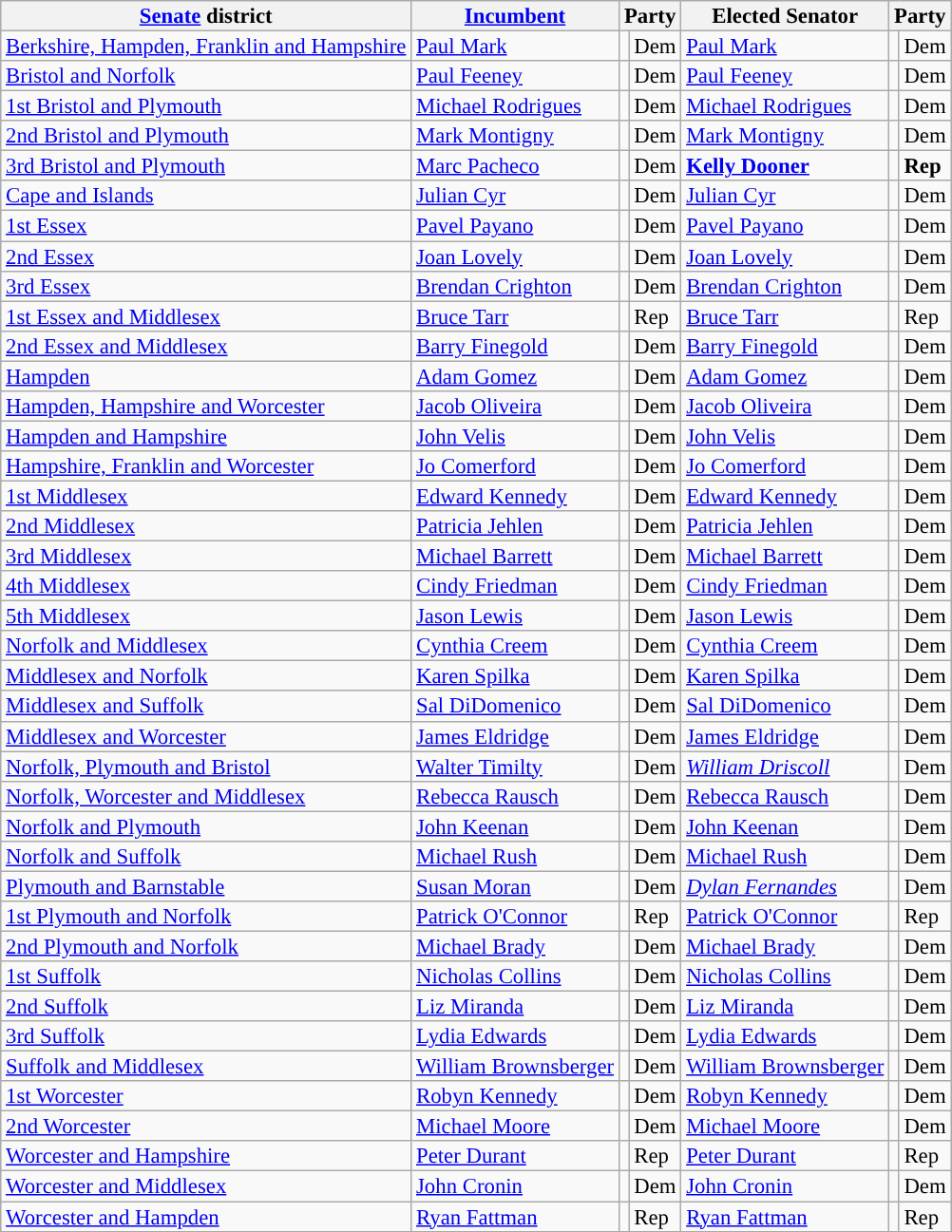<table class="sortable wikitable" style="font-size:95%;line-height:14px;">
<tr>
<th class="unsortable"><a href='#'>Senate</a> district</th>
<th class="unsortable"><a href='#'>Incumbent</a></th>
<th colspan="2">Party</th>
<th class="unsortable">Elected Senator</th>
<th colspan="2">Party</th>
</tr>
<tr>
<td><a href='#'>Berkshire, Hampden, Franklin and Hampshire</a></td>
<td><a href='#'>Paul Mark</a></td>
<td style="background:"></td>
<td>Dem</td>
<td><a href='#'>Paul Mark</a></td>
<td style="background:"></td>
<td>Dem</td>
</tr>
<tr>
<td><a href='#'>Bristol and Norfolk</a></td>
<td><a href='#'>Paul Feeney</a></td>
<td style="background:"></td>
<td>Dem</td>
<td><a href='#'>Paul Feeney</a></td>
<td style="background:"></td>
<td>Dem</td>
</tr>
<tr>
<td><a href='#'>1st Bristol and Plymouth</a></td>
<td><a href='#'>Michael Rodrigues</a></td>
<td style="background:"></td>
<td>Dem</td>
<td><a href='#'>Michael Rodrigues</a></td>
<td style="background:"></td>
<td>Dem</td>
</tr>
<tr>
<td><a href='#'>2nd Bristol and Plymouth</a></td>
<td><a href='#'>Mark Montigny</a></td>
<td style="background:"></td>
<td>Dem</td>
<td><a href='#'>Mark Montigny</a></td>
<td style="background:"></td>
<td>Dem</td>
</tr>
<tr>
<td><a href='#'>3rd Bristol and Plymouth</a></td>
<td><a href='#'>Marc Pacheco</a></td>
<td style="background:"></td>
<td>Dem</td>
<td><strong><a href='#'>Kelly Dooner</a></strong></td>
<td style="background:"></td>
<td><strong>Rep</strong></td>
</tr>
<tr>
<td><a href='#'>Cape and Islands</a></td>
<td><a href='#'>Julian Cyr</a></td>
<td style="background:"></td>
<td>Dem</td>
<td><a href='#'>Julian Cyr</a></td>
<td style="background:"></td>
<td>Dem</td>
</tr>
<tr>
<td><a href='#'>1st Essex</a></td>
<td><a href='#'>Pavel Payano</a></td>
<td style="background:"></td>
<td>Dem</td>
<td><a href='#'>Pavel Payano</a></td>
<td style="background:"></td>
<td>Dem</td>
</tr>
<tr>
<td><a href='#'>2nd Essex</a></td>
<td><a href='#'>Joan Lovely</a></td>
<td style="background:"></td>
<td>Dem</td>
<td><a href='#'>Joan Lovely</a></td>
<td style="background:"></td>
<td>Dem</td>
</tr>
<tr>
<td><a href='#'>3rd Essex</a></td>
<td><a href='#'>Brendan Crighton</a></td>
<td style="background:"></td>
<td>Dem</td>
<td><a href='#'>Brendan Crighton</a></td>
<td style="background:"></td>
<td>Dem</td>
</tr>
<tr>
<td><a href='#'>1st Essex and Middlesex</a></td>
<td><a href='#'>Bruce Tarr</a></td>
<td style="background:"></td>
<td>Rep</td>
<td><a href='#'>Bruce Tarr</a></td>
<td style="background:"></td>
<td>Rep</td>
</tr>
<tr>
<td><a href='#'>2nd Essex and Middlesex</a></td>
<td><a href='#'>Barry Finegold</a></td>
<td style="background:"></td>
<td>Dem</td>
<td><a href='#'>Barry Finegold</a></td>
<td style="background:"></td>
<td>Dem</td>
</tr>
<tr>
<td><a href='#'>Hampden</a></td>
<td><a href='#'>Adam Gomez</a></td>
<td style="background:"></td>
<td>Dem</td>
<td><a href='#'>Adam Gomez</a></td>
<td style="background:"></td>
<td>Dem</td>
</tr>
<tr>
<td><a href='#'>Hampden, Hampshire and Worcester</a></td>
<td><a href='#'>Jacob Oliveira</a></td>
<td style="background:"></td>
<td>Dem</td>
<td><a href='#'>Jacob Oliveira</a></td>
<td style="background:"></td>
<td>Dem</td>
</tr>
<tr>
<td><a href='#'>Hampden and Hampshire</a></td>
<td><a href='#'>John Velis</a></td>
<td style="background:"></td>
<td>Dem</td>
<td><a href='#'>John Velis</a></td>
<td style="background:"></td>
<td>Dem</td>
</tr>
<tr>
<td><a href='#'>Hampshire, Franklin and Worcester</a></td>
<td><a href='#'>Jo Comerford</a></td>
<td style="background:"></td>
<td>Dem</td>
<td><a href='#'>Jo Comerford</a></td>
<td style="background:"></td>
<td>Dem</td>
</tr>
<tr>
<td><a href='#'>1st Middlesex</a></td>
<td><a href='#'>Edward Kennedy</a></td>
<td style="background:"></td>
<td>Dem</td>
<td><a href='#'>Edward Kennedy</a></td>
<td style="background:"></td>
<td>Dem</td>
</tr>
<tr>
<td><a href='#'>2nd Middlesex</a></td>
<td><a href='#'>Patricia Jehlen</a></td>
<td style="background:"></td>
<td>Dem</td>
<td><a href='#'>Patricia Jehlen</a></td>
<td style="background:"></td>
<td>Dem</td>
</tr>
<tr>
<td><a href='#'>3rd Middlesex</a></td>
<td><a href='#'>Michael Barrett</a></td>
<td style="background:"></td>
<td>Dem</td>
<td><a href='#'>Michael Barrett</a></td>
<td style="background:"></td>
<td>Dem</td>
</tr>
<tr>
<td><a href='#'>4th Middlesex</a></td>
<td><a href='#'>Cindy Friedman</a></td>
<td style="background:"></td>
<td>Dem</td>
<td><a href='#'>Cindy Friedman</a></td>
<td style="background:"></td>
<td>Dem</td>
</tr>
<tr>
<td><a href='#'>5th Middlesex</a></td>
<td><a href='#'>Jason Lewis</a></td>
<td style="background:"></td>
<td>Dem</td>
<td><a href='#'>Jason Lewis</a></td>
<td style="background:"></td>
<td>Dem</td>
</tr>
<tr>
<td><a href='#'>Norfolk and Middlesex</a></td>
<td><a href='#'>Cynthia Creem</a></td>
<td style="background:"></td>
<td>Dem</td>
<td><a href='#'>Cynthia Creem</a></td>
<td style="background:"></td>
<td>Dem</td>
</tr>
<tr>
<td><a href='#'>Middlesex and Norfolk</a></td>
<td><a href='#'>Karen Spilka</a></td>
<td style="background:"></td>
<td>Dem</td>
<td><a href='#'>Karen Spilka</a></td>
<td style="background:"></td>
<td>Dem</td>
</tr>
<tr>
<td><a href='#'>Middlesex and Suffolk</a></td>
<td><a href='#'>Sal DiDomenico</a></td>
<td style="background:"></td>
<td>Dem</td>
<td><a href='#'>Sal DiDomenico</a></td>
<td style="background:"></td>
<td>Dem</td>
</tr>
<tr>
<td><a href='#'>Middlesex and Worcester</a></td>
<td><a href='#'>James Eldridge</a></td>
<td style="background:"></td>
<td>Dem</td>
<td><a href='#'>James Eldridge</a></td>
<td style="background:"></td>
<td>Dem</td>
</tr>
<tr>
<td><a href='#'>Norfolk, Plymouth and Bristol</a></td>
<td><a href='#'>Walter Timilty</a></td>
<td style="background:"></td>
<td>Dem</td>
<td><em><a href='#'>William Driscoll</a></em></td>
<td style="background:"></td>
<td>Dem</td>
</tr>
<tr>
<td><a href='#'>Norfolk, Worcester and Middlesex</a></td>
<td><a href='#'>Rebecca Rausch</a></td>
<td style="background:"></td>
<td>Dem</td>
<td><a href='#'>Rebecca Rausch</a></td>
<td style="background:"></td>
<td>Dem</td>
</tr>
<tr>
<td><a href='#'>Norfolk and Plymouth</a></td>
<td><a href='#'>John Keenan</a></td>
<td style="background:"></td>
<td>Dem</td>
<td><a href='#'>John Keenan</a></td>
<td style="background:"></td>
<td>Dem</td>
</tr>
<tr>
<td><a href='#'>Norfolk and Suffolk</a></td>
<td><a href='#'>Michael Rush</a></td>
<td style="background:"></td>
<td>Dem</td>
<td><a href='#'>Michael Rush</a></td>
<td style="background:"></td>
<td>Dem</td>
</tr>
<tr>
<td><a href='#'>Plymouth and Barnstable</a></td>
<td><a href='#'>Susan Moran</a></td>
<td style="background:"></td>
<td>Dem</td>
<td><em><a href='#'>Dylan Fernandes</a></em></td>
<td style="background:"></td>
<td>Dem</td>
</tr>
<tr>
<td><a href='#'>1st Plymouth and Norfolk</a></td>
<td><a href='#'>Patrick O'Connor</a></td>
<td style="background:"></td>
<td>Rep</td>
<td><a href='#'>Patrick O'Connor</a></td>
<td style="background:"></td>
<td>Rep</td>
</tr>
<tr>
<td><a href='#'>2nd Plymouth and Norfolk</a></td>
<td><a href='#'>Michael Brady</a></td>
<td style="background:"></td>
<td>Dem</td>
<td><a href='#'>Michael Brady</a></td>
<td style="background:"></td>
<td>Dem</td>
</tr>
<tr>
<td><a href='#'>1st Suffolk</a></td>
<td><a href='#'>Nicholas Collins</a></td>
<td style="background:"></td>
<td>Dem</td>
<td><a href='#'>Nicholas Collins</a></td>
<td style="background:"></td>
<td>Dem</td>
</tr>
<tr>
<td><a href='#'>2nd Suffolk</a></td>
<td><a href='#'>Liz Miranda</a></td>
<td style="background:"></td>
<td>Dem</td>
<td><a href='#'>Liz Miranda</a></td>
<td style="background:"></td>
<td>Dem</td>
</tr>
<tr>
<td><a href='#'>3rd Suffolk</a></td>
<td><a href='#'>Lydia Edwards</a></td>
<td style="background:"></td>
<td>Dem</td>
<td><a href='#'>Lydia Edwards</a></td>
<td style="background:"></td>
<td>Dem</td>
</tr>
<tr>
<td><a href='#'>Suffolk and Middlesex</a></td>
<td><a href='#'>William Brownsberger</a></td>
<td style="background:"></td>
<td>Dem</td>
<td><a href='#'>William Brownsberger</a></td>
<td style="background:"></td>
<td>Dem</td>
</tr>
<tr>
<td><a href='#'>1st Worcester</a></td>
<td><a href='#'>Robyn Kennedy</a></td>
<td style="background:"></td>
<td>Dem</td>
<td><a href='#'>Robyn Kennedy</a></td>
<td style="background:"></td>
<td>Dem</td>
</tr>
<tr>
<td><a href='#'>2nd Worcester</a></td>
<td><a href='#'>Michael Moore</a></td>
<td style="background:"></td>
<td>Dem</td>
<td><a href='#'>Michael Moore</a></td>
<td style="background:"></td>
<td>Dem</td>
</tr>
<tr>
<td><a href='#'>Worcester and Hampshire</a></td>
<td><a href='#'>Peter Durant</a></td>
<td style="background:"></td>
<td>Rep</td>
<td><a href='#'>Peter Durant</a></td>
<td style="background:"></td>
<td>Rep</td>
</tr>
<tr>
<td><a href='#'>Worcester and Middlesex</a></td>
<td><a href='#'>John Cronin</a></td>
<td style="background:"></td>
<td>Dem</td>
<td><a href='#'>John Cronin</a></td>
<td style="background:"></td>
<td>Dem</td>
</tr>
<tr>
<td><a href='#'>Worcester and Hampden</a></td>
<td><a href='#'>Ryan Fattman</a></td>
<td style="background:"></td>
<td>Rep</td>
<td><a href='#'>Ryan Fattman</a></td>
<td style="background:"></td>
<td>Rep</td>
</tr>
<tr>
</tr>
</table>
